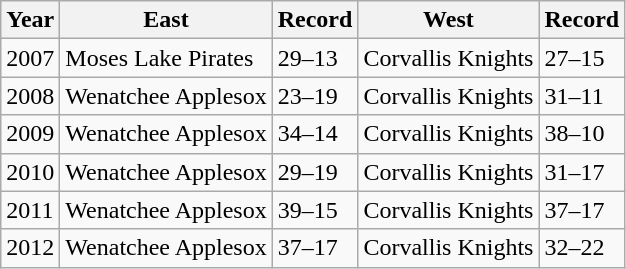<table class="wikitable">
<tr>
<th>Year</th>
<th>East</th>
<th>Record</th>
<th>West</th>
<th>Record</th>
</tr>
<tr>
<td>2007</td>
<td>Moses Lake Pirates</td>
<td>29–13</td>
<td>Corvallis Knights</td>
<td>27–15</td>
</tr>
<tr>
<td>2008</td>
<td>Wenatchee Applesox</td>
<td>23–19</td>
<td>Corvallis Knights</td>
<td>31–11</td>
</tr>
<tr>
<td>2009</td>
<td>Wenatchee Applesox</td>
<td>34–14</td>
<td>Corvallis Knights</td>
<td>38–10</td>
</tr>
<tr>
<td>2010</td>
<td>Wenatchee Applesox</td>
<td>29–19</td>
<td>Corvallis Knights</td>
<td>31–17</td>
</tr>
<tr>
<td>2011</td>
<td>Wenatchee Applesox</td>
<td>39–15</td>
<td>Corvallis Knights</td>
<td>37–17</td>
</tr>
<tr>
<td>2012</td>
<td>Wenatchee Applesox</td>
<td>37–17</td>
<td>Corvallis Knights</td>
<td>32–22</td>
</tr>
</table>
